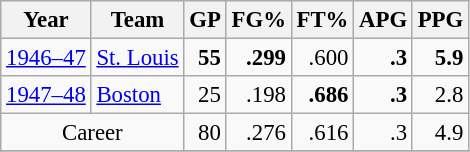<table class="wikitable sortable" style="font-size:95%; text-align:right;">
<tr>
<th>Year</th>
<th>Team</th>
<th>GP</th>
<th>FG%</th>
<th>FT%</th>
<th>APG</th>
<th>PPG</th>
</tr>
<tr>
<td style="text-align:left;"><a href='#'>1946–47</a></td>
<td style="text-align:left;"><a href='#'>St. Louis</a></td>
<td><strong>55</strong></td>
<td><strong>.299</strong></td>
<td>.600</td>
<td><strong>.3</strong></td>
<td><strong>5.9</strong></td>
</tr>
<tr>
<td style="text-align:left;"><a href='#'>1947–48</a></td>
<td style="text-align:left;"><a href='#'>Boston</a></td>
<td>25</td>
<td>.198</td>
<td><strong>.686</strong></td>
<td><strong>.3</strong></td>
<td>2.8</td>
</tr>
<tr>
<td style="text-align:center;" colspan="2">Career</td>
<td>80</td>
<td>.276</td>
<td>.616</td>
<td>.3</td>
<td>4.9</td>
</tr>
<tr>
</tr>
</table>
